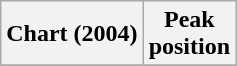<table class="wikitable plainrowheaders" style="text-align:center">
<tr>
<th scope="col">Chart (2004)</th>
<th scope="col">Peak<br> position</th>
</tr>
<tr>
</tr>
</table>
